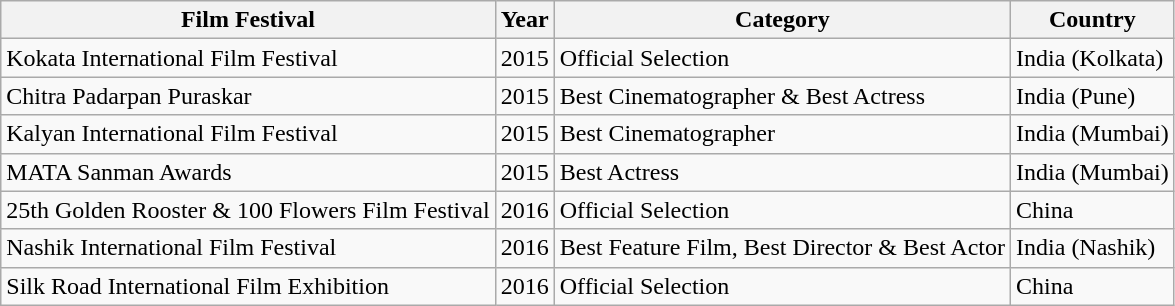<table class="wikitable">
<tr>
<th>Film Festival</th>
<th>Year</th>
<th>Category</th>
<th>Country</th>
</tr>
<tr>
<td>Kokata International Film Festival</td>
<td>2015</td>
<td>Official Selection</td>
<td>India (Kolkata)</td>
</tr>
<tr>
<td>Chitra Padarpan Puraskar</td>
<td>2015</td>
<td>Best Cinematographer & Best Actress</td>
<td>India (Pune)</td>
</tr>
<tr>
<td>Kalyan International Film Festival</td>
<td>2015</td>
<td>Best Cinematographer</td>
<td>India (Mumbai)</td>
</tr>
<tr>
<td>MATA Sanman Awards</td>
<td>2015</td>
<td>Best Actress</td>
<td>India (Mumbai)</td>
</tr>
<tr>
<td>25th Golden Rooster & 100 Flowers Film Festival</td>
<td>2016</td>
<td>Official Selection</td>
<td>China</td>
</tr>
<tr>
<td>Nashik International Film Festival</td>
<td>2016</td>
<td>Best Feature Film, Best Director & Best Actor</td>
<td>India (Nashik)</td>
</tr>
<tr>
<td>Silk Road International Film Exhibition</td>
<td>2016</td>
<td>Official Selection</td>
<td>China</td>
</tr>
</table>
